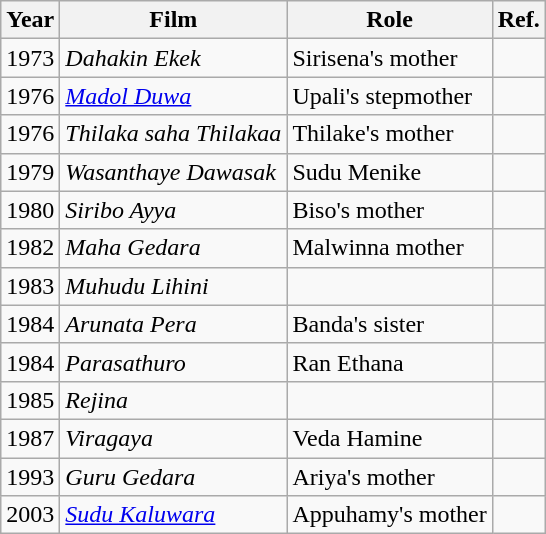<table class="wikitable">
<tr>
<th>Year</th>
<th>Film</th>
<th>Role</th>
<th>Ref.</th>
</tr>
<tr>
<td>1973</td>
<td><em>Dahakin Ekek</em></td>
<td>Sirisena's mother</td>
<td></td>
</tr>
<tr>
<td>1976</td>
<td><em><a href='#'>Madol Duwa</a></em></td>
<td>Upali's stepmother</td>
<td></td>
</tr>
<tr>
<td>1976</td>
<td><em>Thilaka saha Thilakaa</em></td>
<td>Thilake's mother</td>
<td></td>
</tr>
<tr>
<td>1979</td>
<td><em>Wasanthaye Dawasak</em></td>
<td>Sudu Menike</td>
<td></td>
</tr>
<tr>
<td>1980</td>
<td><em>Siribo Ayya</em></td>
<td>Biso's mother</td>
<td></td>
</tr>
<tr>
<td>1982</td>
<td><em>Maha Gedara</em></td>
<td>Malwinna mother</td>
<td></td>
</tr>
<tr>
<td>1983</td>
<td><em>Muhudu Lihini</em></td>
<td></td>
<td></td>
</tr>
<tr>
<td>1984</td>
<td><em>Arunata Pera</em></td>
<td>Banda's sister</td>
<td></td>
</tr>
<tr>
<td>1984</td>
<td><em>Parasathuro</em></td>
<td>Ran Ethana</td>
<td></td>
</tr>
<tr>
<td>1985</td>
<td><em>Rejina</em></td>
<td></td>
<td></td>
</tr>
<tr>
<td>1987</td>
<td><em>Viragaya</em></td>
<td>Veda Hamine</td>
<td></td>
</tr>
<tr>
<td>1993</td>
<td><em>Guru Gedara</em></td>
<td>Ariya's mother</td>
<td></td>
</tr>
<tr>
<td>2003</td>
<td><em><a href='#'>Sudu Kaluwara</a></em></td>
<td>Appuhamy's mother</td>
<td></td>
</tr>
</table>
